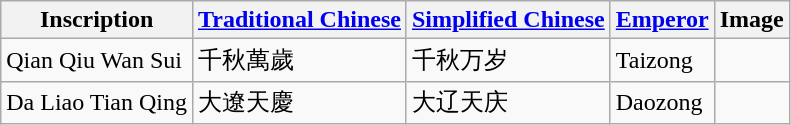<table class="wikitable">
<tr>
<th>Inscription</th>
<th><a href='#'>Traditional Chinese</a></th>
<th><a href='#'>Simplified Chinese</a></th>
<th><a href='#'>Emperor</a></th>
<th>Image</th>
</tr>
<tr>
<td>Qian Qiu Wan Sui</td>
<td>千秋萬歲</td>
<td>千秋万岁</td>
<td>Taizong</td>
<td></td>
</tr>
<tr>
<td>Da Liao Tian Qing</td>
<td>大遼天慶</td>
<td>大辽天庆</td>
<td>Daozong</td>
<td></td>
</tr>
</table>
